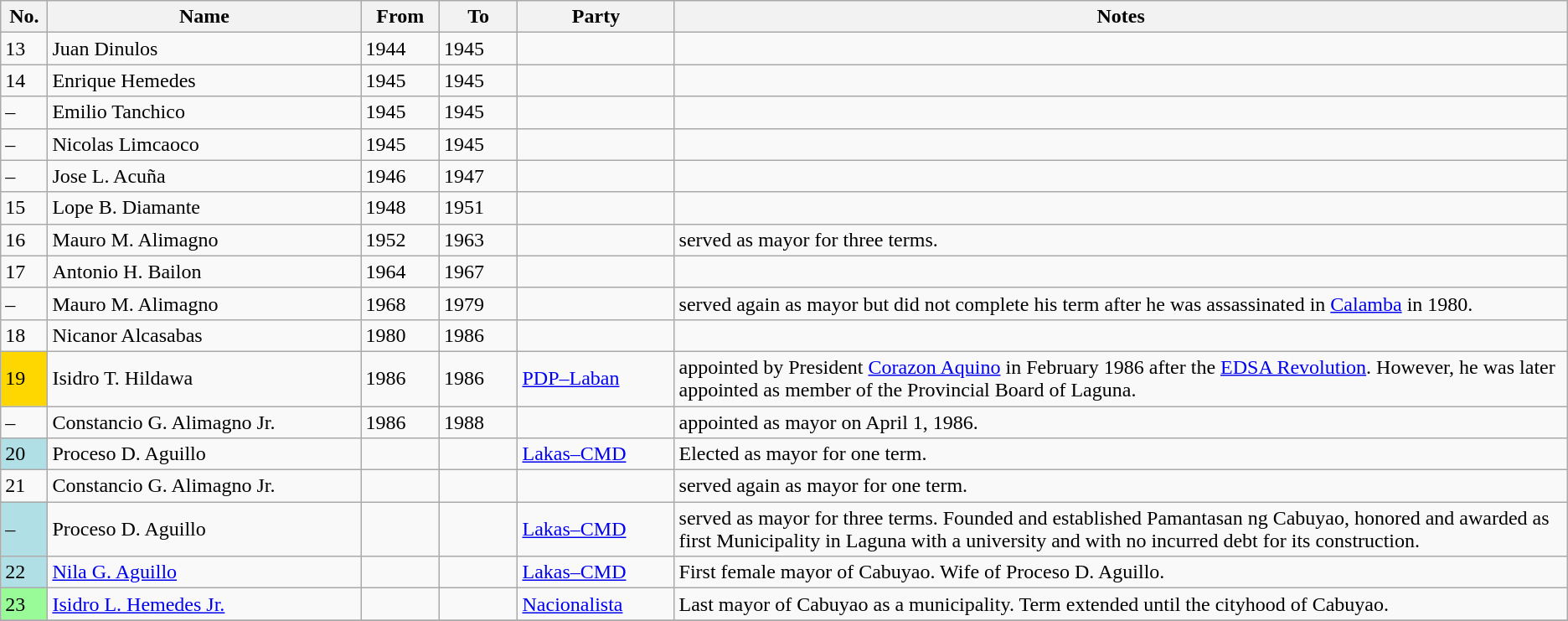<table class="wikitable" style="float:center; ">
<tr>
<th width="3%">No.</th>
<th width="20%">Name</th>
<th width="5%" align="center">From</th>
<th width="5%">To</th>
<th width="10%">Party</th>
<th>Notes</th>
</tr>
<tr>
<td>13</td>
<td>Juan Dinulos</td>
<td>1944</td>
<td>1945</td>
<td></td>
<td></td>
</tr>
<tr>
<td>14</td>
<td>Enrique Hemedes</td>
<td>1945</td>
<td>1945</td>
<td></td>
<td></td>
</tr>
<tr>
<td>–</td>
<td>Emilio Tanchico</td>
<td>1945</td>
<td>1945</td>
<td></td>
<td></td>
</tr>
<tr>
<td>–</td>
<td>Nicolas Limcaoco</td>
<td>1945</td>
<td>1945</td>
<td></td>
<td></td>
</tr>
<tr>
<td>–</td>
<td>Jose L. Acuña</td>
<td>1946</td>
<td>1947</td>
<td></td>
<td></td>
</tr>
<tr>
<td>15</td>
<td>Lope B. Diamante</td>
<td>1948</td>
<td>1951</td>
<td></td>
<td></td>
</tr>
<tr>
<td>16</td>
<td>Mauro M. Alimagno</td>
<td>1952</td>
<td>1963</td>
<td></td>
<td>served as mayor for three terms.</td>
</tr>
<tr>
<td>17</td>
<td>Antonio H. Bailon</td>
<td>1964</td>
<td>1967</td>
<td></td>
<td></td>
</tr>
<tr>
<td>–</td>
<td>Mauro M. Alimagno</td>
<td>1968</td>
<td>1979</td>
<td></td>
<td>served again as mayor but did not complete his term after he was assassinated in <a href='#'>Calamba</a> in 1980.</td>
</tr>
<tr>
<td>18</td>
<td>Nicanor Alcasabas</td>
<td>1980</td>
<td>1986</td>
<td></td>
<td></td>
</tr>
<tr>
<td style="background:#ffd700">19</td>
<td>Isidro T. Hildawa</td>
<td>1986</td>
<td>1986</td>
<td><a href='#'>PDP–Laban</a></td>
<td>appointed by President <a href='#'>Corazon Aquino</a> in February 1986 after the <a href='#'>EDSA Revolution</a>. However, he was later appointed as member of the Provincial Board of Laguna.</td>
</tr>
<tr>
<td>–</td>
<td>Constancio G. Alimagno Jr.</td>
<td>1986</td>
<td>1988</td>
<td></td>
<td>appointed as mayor on April 1, 1986.</td>
</tr>
<tr>
<td style="background:#b0e0e6">20</td>
<td>Proceso D. Aguillo</td>
<td></td>
<td></td>
<td><a href='#'>Lakas–CMD</a></td>
<td>Elected as mayor for one term.</td>
</tr>
<tr>
<td>21</td>
<td>Constancio G. Alimagno Jr.</td>
<td></td>
<td></td>
<td></td>
<td>served again as mayor for one term.</td>
</tr>
<tr>
<td style="background:#b0e0e6">–</td>
<td>Proceso D. Aguillo</td>
<td></td>
<td></td>
<td><a href='#'>Lakas–CMD</a></td>
<td>served as mayor for three terms. Founded and established Pamantasan ng Cabuyao, honored and awarded as first Municipality in Laguna with a university and with no incurred debt for its construction.</td>
</tr>
<tr>
<td style="background:#b0e0e6">22</td>
<td><a href='#'>Nila G. Aguillo</a></td>
<td></td>
<td></td>
<td><a href='#'>Lakas–CMD</a></td>
<td>First female mayor of Cabuyao. Wife of Proceso D. Aguillo.</td>
</tr>
<tr>
<td style="background:#98fb98">23</td>
<td><a href='#'>Isidro L. Hemedes Jr.</a></td>
<td></td>
<td></td>
<td><a href='#'>Nacionalista</a></td>
<td>Last mayor of Cabuyao as a municipality. Term extended until the cityhood of Cabuyao.</td>
</tr>
<tr>
</tr>
</table>
